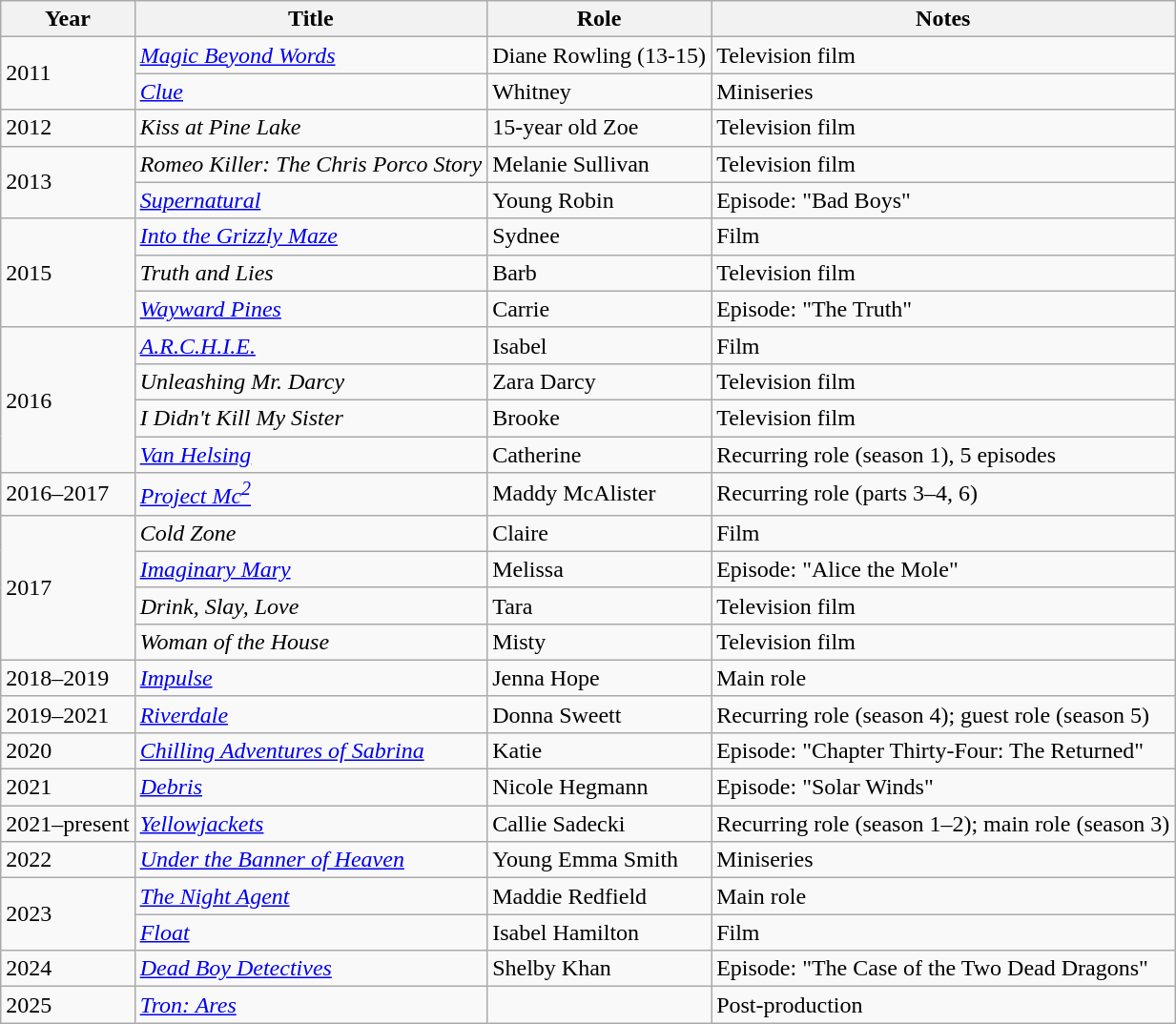<table class="wikitable sortable">
<tr>
<th>Year</th>
<th>Title</th>
<th>Role</th>
<th class="unsortable">Notes</th>
</tr>
<tr>
<td rowspan="2">2011</td>
<td><em><a href='#'>Magic Beyond Words</a></em></td>
<td>Diane Rowling (13-15)</td>
<td>Television film</td>
</tr>
<tr>
<td><a href='#'><em>Clue</em></a></td>
<td>Whitney</td>
<td>Miniseries</td>
</tr>
<tr>
<td>2012</td>
<td><em>Kiss at Pine Lake</em></td>
<td>15-year old Zoe</td>
<td>Television film</td>
</tr>
<tr>
<td rowspan="2">2013</td>
<td><em>Romeo Killer: The Chris Porco Story</em></td>
<td>Melanie Sullivan</td>
<td>Television film</td>
</tr>
<tr>
<td><a href='#'><em>Supernatural</em></a></td>
<td>Young Robin</td>
<td>Episode: "Bad Boys"</td>
</tr>
<tr>
<td rowspan="3">2015</td>
<td><em><a href='#'>Into the Grizzly Maze</a></em></td>
<td>Sydnee</td>
<td>Film</td>
</tr>
<tr>
<td><em>Truth and Lies</em></td>
<td>Barb</td>
<td>Television film</td>
</tr>
<tr>
<td><em><a href='#'>Wayward Pines</a></em></td>
<td>Carrie</td>
<td>Episode: "The Truth"</td>
</tr>
<tr>
<td rowspan="4">2016</td>
<td><em><a href='#'>A.R.C.H.I.E.</a></em></td>
<td>Isabel</td>
<td>Film</td>
</tr>
<tr>
<td><em>Unleashing Mr. Darcy</em></td>
<td>Zara Darcy</td>
<td>Television film</td>
</tr>
<tr>
<td><em>I Didn't Kill My Sister</em></td>
<td>Brooke</td>
<td>Television film</td>
</tr>
<tr>
<td><a href='#'><em>Van Helsing</em></a></td>
<td>Catherine</td>
<td>Recurring role (season 1), 5 episodes</td>
</tr>
<tr>
<td>2016–2017</td>
<td><em><a href='#'>Project Mc<sup>2</sup></a></em></td>
<td>Maddy McAlister</td>
<td>Recurring role (parts 3–4, 6)</td>
</tr>
<tr>
<td rowspan="4">2017</td>
<td><em>Cold Zone</em></td>
<td>Claire</td>
<td>Film</td>
</tr>
<tr>
<td><em><a href='#'>Imaginary Mary</a></em></td>
<td>Melissa</td>
<td>Episode: "Alice the Mole"</td>
</tr>
<tr>
<td><em>Drink, Slay, Love</em></td>
<td>Tara</td>
<td>Television film</td>
</tr>
<tr>
<td><em>Woman of the House</em></td>
<td>Misty</td>
<td>Television film</td>
</tr>
<tr>
<td>2018–2019</td>
<td><a href='#'><em>Impulse</em></a></td>
<td>Jenna Hope</td>
<td>Main role</td>
</tr>
<tr>
<td>2019–2021</td>
<td><a href='#'><em>Riverdale</em></a></td>
<td>Donna Sweett</td>
<td>Recurring role (season 4); guest role (season 5)</td>
</tr>
<tr>
<td>2020</td>
<td><em><a href='#'>Chilling Adventures of Sabrina</a></em></td>
<td>Katie</td>
<td>Episode: "Chapter Thirty-Four: The Returned"</td>
</tr>
<tr>
<td>2021</td>
<td><em><a href='#'>Debris</a></em></td>
<td>Nicole Hegmann</td>
<td>Episode: "Solar Winds"</td>
</tr>
<tr>
<td>2021–present</td>
<td><em><a href='#'>Yellowjackets</a></em></td>
<td>Callie Sadecki</td>
<td>Recurring role (season 1–2); main role (season 3)</td>
</tr>
<tr>
<td>2022</td>
<td><em><a href='#'>Under the Banner of Heaven</a></em></td>
<td>Young Emma Smith</td>
<td>Miniseries</td>
</tr>
<tr>
<td rowspan="2">2023</td>
<td><em><a href='#'>The Night Agent</a></em></td>
<td>Maddie Redfield</td>
<td>Main role</td>
</tr>
<tr>
<td><em><a href='#'>Float</a></em></td>
<td>Isabel Hamilton</td>
<td>Film</td>
</tr>
<tr>
<td>2024</td>
<td><em><a href='#'>Dead Boy Detectives</a></em></td>
<td>Shelby Khan</td>
<td>Episode: "The Case of the Two Dead Dragons"</td>
</tr>
<tr>
<td>2025</td>
<td><em><a href='#'>Tron: Ares</a></em></td>
<td></td>
<td>Post-production</td>
</tr>
</table>
